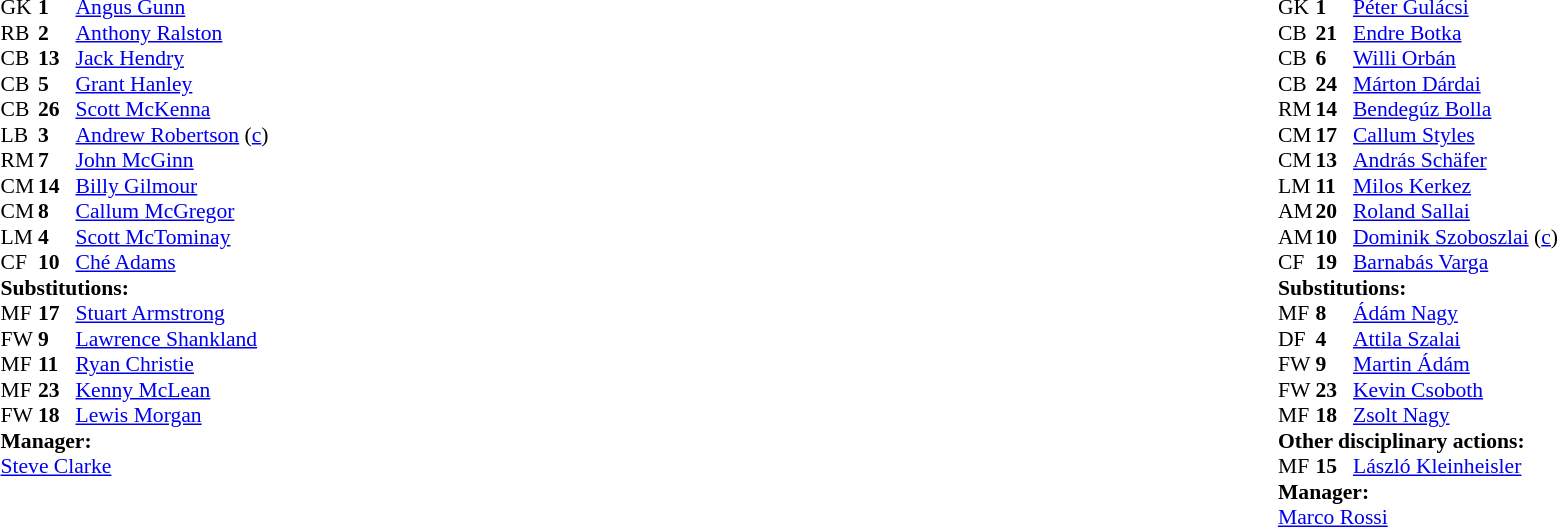<table width="100%">
<tr>
<td valign="top" width="40%"><br><table style="font-size:90%" cellspacing="0" cellpadding="0">
<tr>
<th width=25></th>
<th width=25></th>
</tr>
<tr>
<td>GK</td>
<td><strong>1</strong></td>
<td><a href='#'>Angus Gunn</a></td>
</tr>
<tr>
<td>RB</td>
<td><strong>2</strong></td>
<td><a href='#'>Anthony Ralston</a></td>
<td></td>
<td></td>
</tr>
<tr>
<td>CB</td>
<td><strong>13</strong></td>
<td><a href='#'>Jack Hendry</a></td>
</tr>
<tr>
<td>CB</td>
<td><strong>5</strong></td>
<td><a href='#'>Grant Hanley</a></td>
</tr>
<tr>
<td>CB</td>
<td><strong>26</strong></td>
<td><a href='#'>Scott McKenna</a></td>
</tr>
<tr>
<td>LB</td>
<td><strong>3</strong></td>
<td><a href='#'>Andrew Robertson</a> (<a href='#'>c</a>)</td>
<td></td>
<td></td>
</tr>
<tr>
<td>RM</td>
<td><strong>7</strong></td>
<td><a href='#'>John McGinn</a></td>
<td></td>
<td></td>
</tr>
<tr>
<td>CM</td>
<td><strong>14</strong></td>
<td><a href='#'>Billy Gilmour</a></td>
<td></td>
<td></td>
</tr>
<tr>
<td>CM</td>
<td><strong>8</strong></td>
<td><a href='#'>Callum McGregor</a></td>
</tr>
<tr>
<td>LM</td>
<td><strong>4</strong></td>
<td><a href='#'>Scott McTominay</a></td>
<td></td>
</tr>
<tr>
<td>CF</td>
<td><strong>10</strong></td>
<td><a href='#'>Ché Adams</a></td>
<td></td>
<td></td>
</tr>
<tr>
<td colspan=3><strong>Substitutions:</strong></td>
</tr>
<tr>
<td>MF</td>
<td><strong>17</strong></td>
<td><a href='#'>Stuart Armstrong</a></td>
<td></td>
<td></td>
</tr>
<tr>
<td>FW</td>
<td><strong>9</strong></td>
<td><a href='#'>Lawrence Shankland</a></td>
<td></td>
<td></td>
</tr>
<tr>
<td>MF</td>
<td><strong>11</strong></td>
<td><a href='#'>Ryan Christie</a></td>
<td></td>
<td></td>
</tr>
<tr>
<td>MF</td>
<td><strong>23</strong></td>
<td><a href='#'>Kenny McLean</a></td>
<td></td>
<td></td>
</tr>
<tr>
<td>FW</td>
<td><strong>18</strong></td>
<td><a href='#'>Lewis Morgan</a></td>
<td></td>
<td></td>
</tr>
<tr>
<td colspan=3><strong>Manager:</strong></td>
</tr>
<tr>
<td colspan=3><a href='#'>Steve Clarke</a></td>
</tr>
</table>
</td>
<td valign="top"></td>
<td valign="top" width="50%"><br><table style="font-size:90%; margin:auto" cellspacing="0" cellpadding="0">
<tr>
<th width=25></th>
<th width=25></th>
</tr>
<tr>
<td>GK</td>
<td><strong>1</strong></td>
<td><a href='#'>Péter Gulácsi</a></td>
</tr>
<tr>
<td>CB</td>
<td><strong>21</strong></td>
<td><a href='#'>Endre Botka</a></td>
</tr>
<tr>
<td>CB</td>
<td><strong>6</strong></td>
<td><a href='#'>Willi Orbán</a></td>
<td></td>
</tr>
<tr>
<td>CB</td>
<td><strong>24</strong></td>
<td><a href='#'>Márton Dárdai</a></td>
<td></td>
<td></td>
</tr>
<tr>
<td>RM</td>
<td><strong>14</strong></td>
<td><a href='#'>Bendegúz Bolla</a></td>
<td></td>
<td></td>
</tr>
<tr>
<td>CM</td>
<td><strong>17</strong></td>
<td><a href='#'>Callum Styles</a></td>
<td></td>
<td></td>
</tr>
<tr>
<td>CM</td>
<td><strong>13</strong></td>
<td><a href='#'>András Schäfer</a></td>
<td></td>
</tr>
<tr>
<td>LM</td>
<td><strong>11</strong></td>
<td><a href='#'>Milos Kerkez</a></td>
<td></td>
<td></td>
</tr>
<tr>
<td>AM</td>
<td><strong>20</strong></td>
<td><a href='#'>Roland Sallai</a></td>
</tr>
<tr>
<td>AM</td>
<td><strong>10</strong></td>
<td><a href='#'>Dominik Szoboszlai</a> (<a href='#'>c</a>)</td>
</tr>
<tr>
<td>CF</td>
<td><strong>19</strong></td>
<td><a href='#'>Barnabás Varga</a></td>
<td></td>
<td></td>
</tr>
<tr>
<td colspan=3><strong>Substitutions:</strong></td>
</tr>
<tr>
<td>MF</td>
<td><strong>8</strong></td>
<td><a href='#'>Ádám Nagy</a></td>
<td></td>
<td></td>
</tr>
<tr>
<td>DF</td>
<td><strong>4</strong></td>
<td><a href='#'>Attila Szalai</a></td>
<td></td>
<td></td>
</tr>
<tr>
<td>FW</td>
<td><strong>9</strong></td>
<td><a href='#'>Martin Ádám</a></td>
<td></td>
<td></td>
</tr>
<tr>
<td>FW</td>
<td><strong>23</strong></td>
<td><a href='#'>Kevin Csoboth</a></td>
<td></td>
<td></td>
</tr>
<tr>
<td>MF</td>
<td><strong>18</strong></td>
<td><a href='#'>Zsolt Nagy</a></td>
<td></td>
<td></td>
</tr>
<tr>
<td colspan=3><strong>Other disciplinary actions:</strong></td>
</tr>
<tr>
<td>MF</td>
<td><strong>15</strong></td>
<td><a href='#'>László Kleinheisler</a></td>
<td></td>
</tr>
<tr>
<td colspan=3><strong>Manager:</strong></td>
</tr>
<tr>
<td colspan=3> <a href='#'>Marco Rossi</a></td>
</tr>
</table>
</td>
</tr>
</table>
